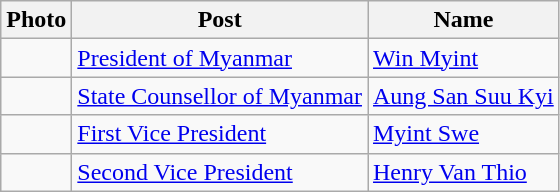<table class=wikitable>
<tr>
<th>Photo</th>
<th>Post</th>
<th>Name</th>
</tr>
<tr>
<td></td>
<td><a href='#'>President of Myanmar</a></td>
<td><a href='#'>Win Myint</a></td>
</tr>
<tr>
<td></td>
<td><a href='#'>State Counsellor of Myanmar</a></td>
<td><a href='#'>Aung San Suu Kyi</a></td>
</tr>
<tr>
<td></td>
<td><a href='#'>First Vice President</a></td>
<td><a href='#'>Myint Swe</a></td>
</tr>
<tr>
<td></td>
<td><a href='#'>Second Vice President</a></td>
<td><a href='#'>Henry Van Thio</a></td>
</tr>
</table>
